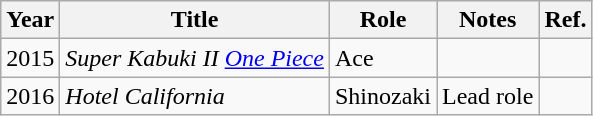<table class="wikitable">
<tr>
<th>Year</th>
<th>Title</th>
<th>Role</th>
<th>Notes</th>
<th>Ref.</th>
</tr>
<tr>
<td>2015</td>
<td><em>Super Kabuki II <a href='#'>One Piece</a></em></td>
<td>Ace</td>
<td></td>
<td></td>
</tr>
<tr>
<td>2016</td>
<td><em>Hotel California</em></td>
<td>Shinozaki</td>
<td>Lead role</td>
<td></td>
</tr>
</table>
